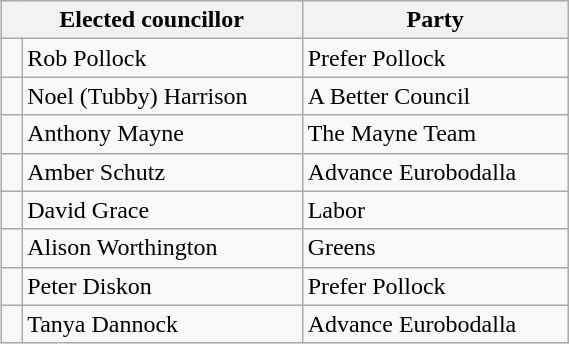<table class="wikitable" style="float:right;clear:right;width:30%">
<tr>
<th colspan="2">Elected councillor</th>
<th>Party</th>
</tr>
<tr>
<td> </td>
<td>Rob Pollock</td>
<td>Prefer Pollock</td>
</tr>
<tr>
<td> </td>
<td>Noel (Tubby) Harrison</td>
<td>A Better Council</td>
</tr>
<tr>
<td> </td>
<td>Anthony Mayne</td>
<td>The Mayne Team</td>
</tr>
<tr>
<td> </td>
<td>Amber Schutz</td>
<td>Advance Eurobodalla</td>
</tr>
<tr>
<td> </td>
<td>David Grace</td>
<td>Labor</td>
</tr>
<tr>
<td> </td>
<td>Alison Worthington</td>
<td>Greens</td>
</tr>
<tr>
<td> </td>
<td>Peter Diskon</td>
<td>Prefer Pollock</td>
</tr>
<tr>
<td> </td>
<td>Tanya Dannock</td>
<td>Advance Eurobodalla</td>
</tr>
</table>
